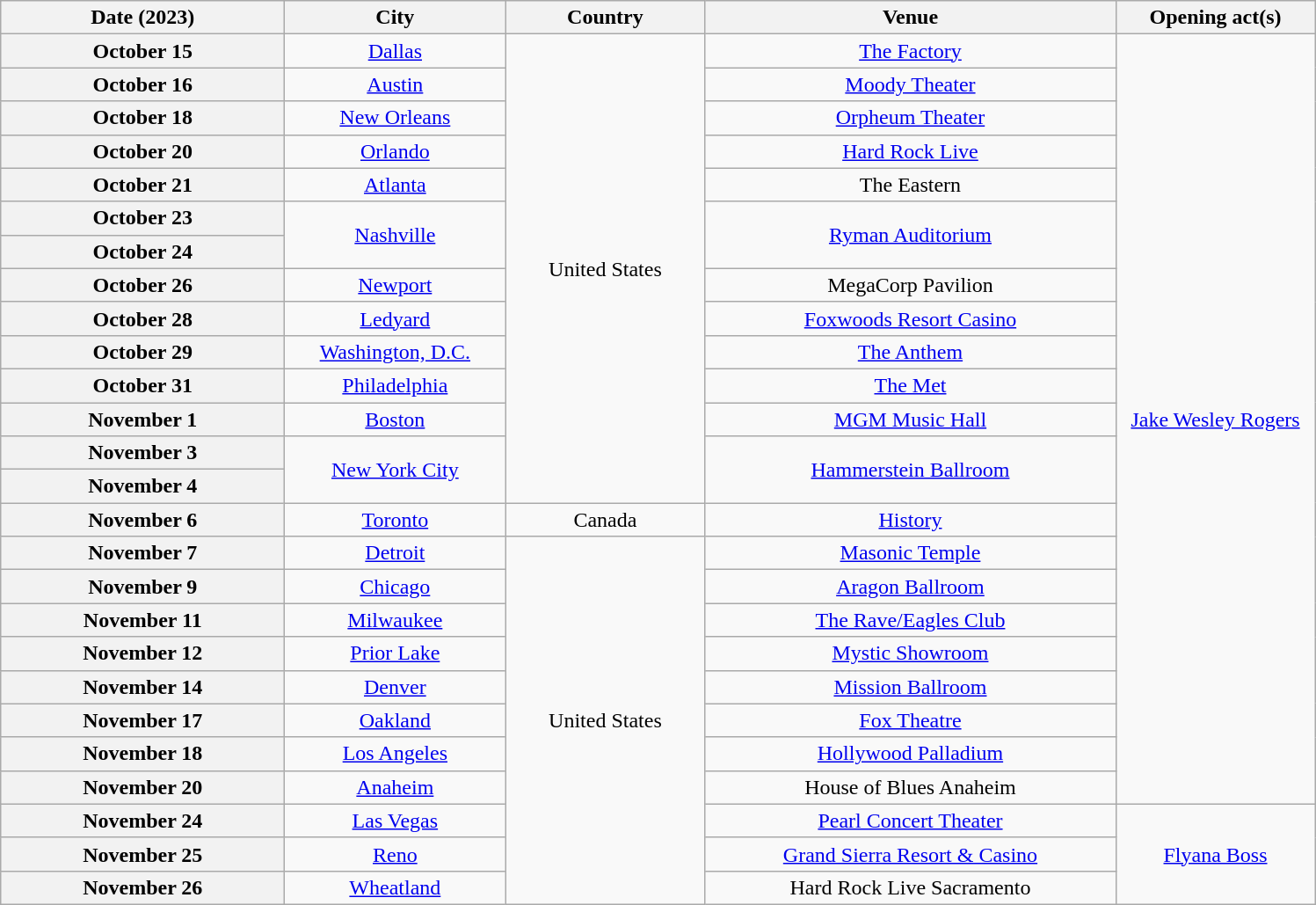<table class="wikitable plainrowheaders" style="text-align:center;">
<tr>
<th scope="col" style="width:13em;">Date (2023)</th>
<th scope="col" style="width:10em;">City</th>
<th scope="col" style="width:09em;">Country</th>
<th scope="col" style="width:19em;">Venue</th>
<th scope="col" style="width:09em;">Opening act(s)</th>
</tr>
<tr>
<th scope="row" style="text-align:center;">October 15</th>
<td><a href='#'>Dallas</a></td>
<td rowspan="14">United States</td>
<td><a href='#'>The Factory</a></td>
<td rowspan="23"><a href='#'>Jake Wesley Rogers</a></td>
</tr>
<tr>
<th scope="row" style="text-align:center;">October 16</th>
<td><a href='#'>Austin</a></td>
<td><a href='#'>Moody Theater</a></td>
</tr>
<tr>
<th scope="row" style="text-align:center;">October 18</th>
<td><a href='#'>New Orleans</a></td>
<td><a href='#'>Orpheum Theater</a></td>
</tr>
<tr>
<th scope="row" style="text-align:center;">October 20</th>
<td><a href='#'>Orlando</a></td>
<td><a href='#'>Hard Rock Live</a></td>
</tr>
<tr>
<th scope="row" style="text-align:center;">October 21</th>
<td><a href='#'>Atlanta</a></td>
<td>The Eastern</td>
</tr>
<tr>
<th scope="row" style="text-align:center;">October 23</th>
<td rowspan="2"><a href='#'>Nashville</a></td>
<td rowspan="2"><a href='#'>Ryman Auditorium</a></td>
</tr>
<tr>
<th scope="row" style="text-align:center;">October 24</th>
</tr>
<tr>
<th scope="row" style="text-align:center;">October 26</th>
<td><a href='#'>Newport</a></td>
<td>MegaCorp Pavilion</td>
</tr>
<tr>
<th scope="row" style="text-align:center;">October 28</th>
<td><a href='#'>Ledyard</a></td>
<td><a href='#'>Foxwoods Resort Casino</a></td>
</tr>
<tr>
<th scope="row" style="text-align:center;">October 29</th>
<td><a href='#'>Washington, D.C.</a></td>
<td><a href='#'>The Anthem</a></td>
</tr>
<tr>
<th scope="row" style="text-align:center;">October 31</th>
<td><a href='#'>Philadelphia</a></td>
<td><a href='#'>The Met</a></td>
</tr>
<tr>
<th scope="row" style="text-align:center;">November 1</th>
<td><a href='#'>Boston</a></td>
<td><a href='#'>MGM Music Hall</a></td>
</tr>
<tr>
<th scope="row" style="text-align:center;">November 3</th>
<td rowspan="2"><a href='#'>New York City</a></td>
<td rowspan="2"><a href='#'>Hammerstein Ballroom</a></td>
</tr>
<tr>
<th scope="row" style="text-align:center;">November 4</th>
</tr>
<tr>
<th scope="row" style="text-align:center;">November 6</th>
<td><a href='#'>Toronto</a></td>
<td>Canada</td>
<td><a href='#'>History</a></td>
</tr>
<tr>
<th scope="row" style="text-align:center;">November 7</th>
<td><a href='#'>Detroit</a></td>
<td rowspan="11">United States</td>
<td><a href='#'>Masonic Temple</a></td>
</tr>
<tr>
<th scope="row" style="text-align:center;">November 9</th>
<td><a href='#'>Chicago</a></td>
<td><a href='#'>Aragon Ballroom</a></td>
</tr>
<tr>
<th scope="row" style="text-align:center;">November 11</th>
<td><a href='#'>Milwaukee</a></td>
<td><a href='#'>The Rave/Eagles Club</a></td>
</tr>
<tr>
<th scope="row" style="text-align:center;">November 12</th>
<td><a href='#'>Prior Lake</a></td>
<td><a href='#'>Mystic Showroom</a></td>
</tr>
<tr>
<th scope="row" style="text-align:center;">November 14</th>
<td><a href='#'>Denver</a></td>
<td><a href='#'>Mission Ballroom</a></td>
</tr>
<tr>
<th scope="row" style="text-align:center;">November 17</th>
<td><a href='#'>Oakland</a></td>
<td><a href='#'>Fox Theatre</a></td>
</tr>
<tr>
<th scope="row" style="text-align:center;">November 18</th>
<td><a href='#'>Los Angeles</a></td>
<td><a href='#'>Hollywood Palladium</a></td>
</tr>
<tr>
<th scope="row" style="text-align:center;">November 20</th>
<td><a href='#'>Anaheim</a></td>
<td>House of Blues Anaheim</td>
</tr>
<tr>
<th scope="row" style="text-align:center;">November 24</th>
<td><a href='#'>Las Vegas</a></td>
<td><a href='#'>Pearl Concert Theater</a></td>
<td rowspan="3"><a href='#'>Flyana Boss</a></td>
</tr>
<tr>
<th scope="row" style="text-align:center;">November 25</th>
<td><a href='#'>Reno</a></td>
<td><a href='#'>Grand Sierra Resort & Casino</a></td>
</tr>
<tr>
<th scope="row" style="text-align:center;">November 26</th>
<td><a href='#'>Wheatland</a></td>
<td>Hard Rock Live Sacramento</td>
</tr>
</table>
